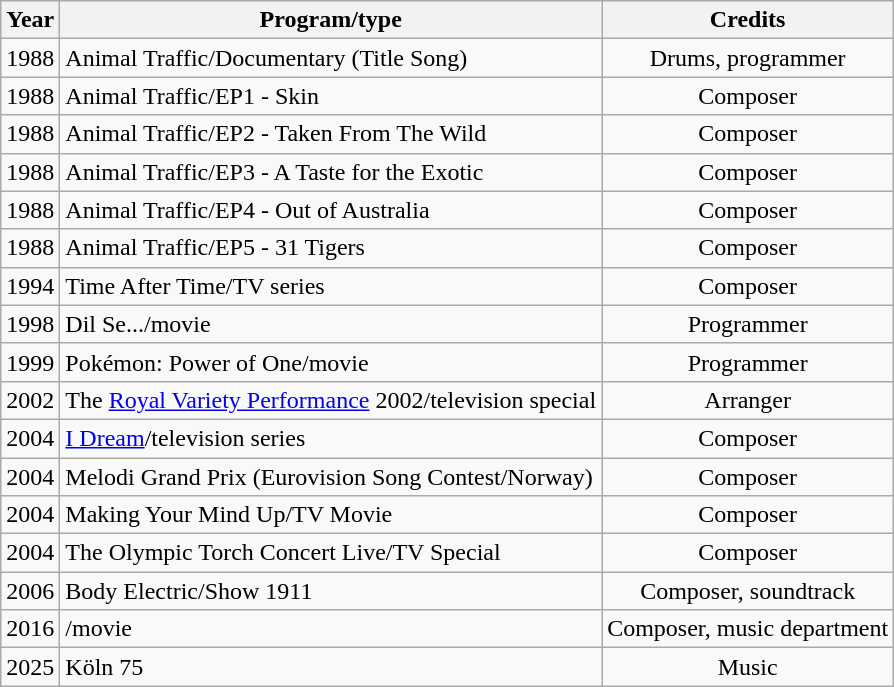<table class="wikitable sortable">
<tr>
<th>Year</th>
<th>Program/type</th>
<th>Credits</th>
</tr>
<tr>
<td align="center">1988</td>
<td>Animal Traffic/Documentary (Title Song)</td>
<td align="center">Drums, programmer</td>
</tr>
<tr>
<td align="center">1988</td>
<td>Animal Traffic/EP1 - Skin</td>
<td align="center">Composer</td>
</tr>
<tr>
<td align="center">1988</td>
<td>Animal Traffic/EP2 - Taken From The Wild</td>
<td align="center">Composer</td>
</tr>
<tr>
<td align="center">1988</td>
<td>Animal Traffic/EP3 - A Taste for the Exotic</td>
<td align="center">Composer</td>
</tr>
<tr>
<td align="center">1988</td>
<td>Animal Traffic/EP4 - Out of Australia</td>
<td align="center">Composer</td>
</tr>
<tr>
<td align="center">1988</td>
<td>Animal Traffic/EP5 - 31 Tigers</td>
<td align="center">Composer</td>
</tr>
<tr>
<td align="center">1994</td>
<td>Time After Time/TV series</td>
<td align="center">Composer</td>
</tr>
<tr>
<td align="center">1998</td>
<td>Dil Se.../movie</td>
<td align="center">Programmer</td>
</tr>
<tr>
<td align="center">1999</td>
<td>Pokémon: Power of One/movie</td>
<td align="center">Programmer</td>
</tr>
<tr>
<td align="center">2002</td>
<td>The <a href='#'>Royal Variety Performance</a> 2002/television special</td>
<td align="center">Arranger</td>
</tr>
<tr>
<td align="center">2004</td>
<td><a href='#'>I Dream</a>/television series</td>
<td align="center">Composer</td>
</tr>
<tr>
<td align="center">2004</td>
<td>Melodi Grand Prix (Eurovision Song Contest/Norway)</td>
<td align="center">Composer</td>
</tr>
<tr>
<td align="center">2004</td>
<td>Making Your Mind Up/TV Movie</td>
<td align="center">Composer</td>
</tr>
<tr>
<td align="center">2004</td>
<td>The Olympic Torch Concert Live/TV Special</td>
<td align="center">Composer</td>
</tr>
<tr>
<td align="center">2006</td>
<td>Body Electric/Show 1911</td>
<td align="center">Composer, soundtrack</td>
</tr>
<tr>
<td align="center">2016</td>
<td>/movie</td>
<td align="center">Composer, music department</td>
</tr>
<tr>
<td align="center">2025</td>
<td>Köln 75</td>
<td align="center">Music</td>
</tr>
</table>
